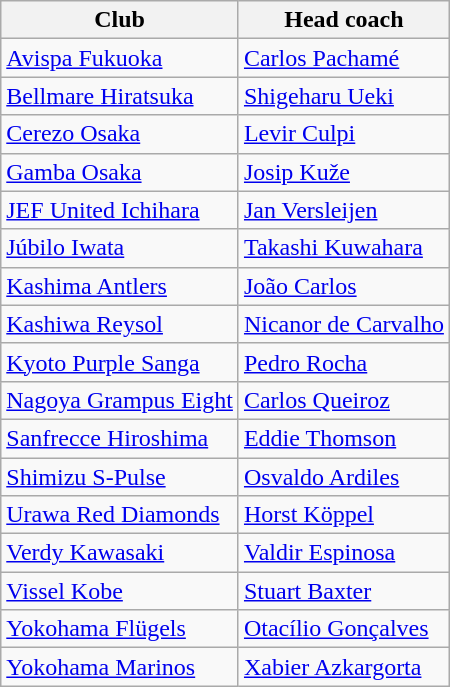<table class="wikitable sortable" style="text-align: left;">
<tr>
<th>Club</th>
<th>Head coach</th>
</tr>
<tr>
<td><a href='#'>Avispa Fukuoka</a></td>
<td> <a href='#'>Carlos Pachamé</a></td>
</tr>
<tr>
<td><a href='#'>Bellmare Hiratsuka</a></td>
<td> <a href='#'>Shigeharu Ueki</a></td>
</tr>
<tr>
<td><a href='#'>Cerezo Osaka</a></td>
<td> <a href='#'>Levir Culpi</a></td>
</tr>
<tr>
<td><a href='#'>Gamba Osaka</a></td>
<td> <a href='#'>Josip Kuže</a></td>
</tr>
<tr>
<td><a href='#'>JEF United Ichihara</a></td>
<td> <a href='#'>Jan Versleijen</a></td>
</tr>
<tr>
<td><a href='#'>Júbilo Iwata</a></td>
<td> <a href='#'>Takashi Kuwahara</a></td>
</tr>
<tr>
<td><a href='#'>Kashima Antlers</a></td>
<td> <a href='#'>João Carlos</a></td>
</tr>
<tr>
<td><a href='#'>Kashiwa Reysol</a></td>
<td> <a href='#'>Nicanor de Carvalho</a></td>
</tr>
<tr>
<td><a href='#'>Kyoto Purple Sanga</a></td>
<td> <a href='#'>Pedro Rocha</a></td>
</tr>
<tr>
<td><a href='#'>Nagoya Grampus Eight</a></td>
<td> <a href='#'>Carlos Queiroz</a></td>
</tr>
<tr>
<td><a href='#'>Sanfrecce Hiroshima</a></td>
<td> <a href='#'>Eddie Thomson</a></td>
</tr>
<tr>
<td><a href='#'>Shimizu S-Pulse</a></td>
<td> <a href='#'>Osvaldo Ardiles</a></td>
</tr>
<tr>
<td><a href='#'>Urawa Red Diamonds</a></td>
<td> <a href='#'>Horst Köppel</a></td>
</tr>
<tr>
<td><a href='#'>Verdy Kawasaki</a></td>
<td> <a href='#'>Valdir Espinosa</a></td>
</tr>
<tr>
<td><a href='#'>Vissel Kobe</a></td>
<td> <a href='#'>Stuart Baxter</a></td>
</tr>
<tr>
<td><a href='#'>Yokohama Flügels</a></td>
<td> <a href='#'>Otacílio Gonçalves</a></td>
</tr>
<tr>
<td><a href='#'>Yokohama Marinos</a></td>
<td> <a href='#'>Xabier Azkargorta</a></td>
</tr>
</table>
